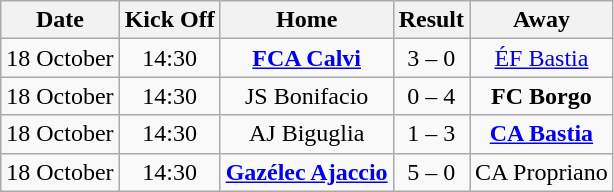<table class="wikitable" style="text-align: center">
<tr>
<th scope="col">Date</th>
<th scope="col">Kick Off</th>
<th scope="col">Home</th>
<th scope="col">Result</th>
<th scope="col">Away</th>
</tr>
<tr>
<td>18 October</td>
<td>14:30</td>
<td><strong><a href='#'>FCA Calvi</a></strong></td>
<td>3 – 0</td>
<td><a href='#'>ÉF Bastia</a></td>
</tr>
<tr>
<td>18 October</td>
<td>14:30</td>
<td>JS Bonifacio</td>
<td>0 – 4</td>
<td><strong>FC Borgo</strong></td>
</tr>
<tr>
<td>18 October</td>
<td>14:30</td>
<td>AJ Biguglia</td>
<td>1 – 3</td>
<td><strong><a href='#'>CA Bastia</a></strong></td>
</tr>
<tr>
<td>18 October</td>
<td>14:30</td>
<td><strong><a href='#'>Gazélec Ajaccio</a></strong></td>
<td>5 – 0</td>
<td>CA Propriano</td>
</tr>
</table>
